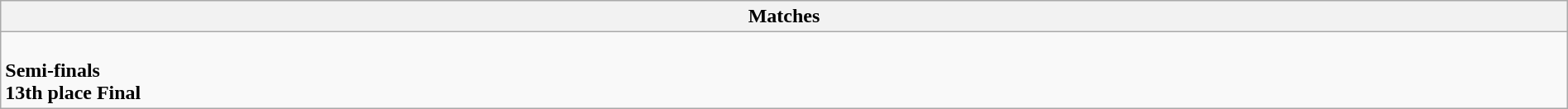<table class="wikitable collapsible collapsed" style="width:100%;">
<tr>
<th>Matches</th>
</tr>
<tr>
<td><br><strong>Semi-finals</strong>

<br><strong>13th place Final</strong>
</td>
</tr>
</table>
